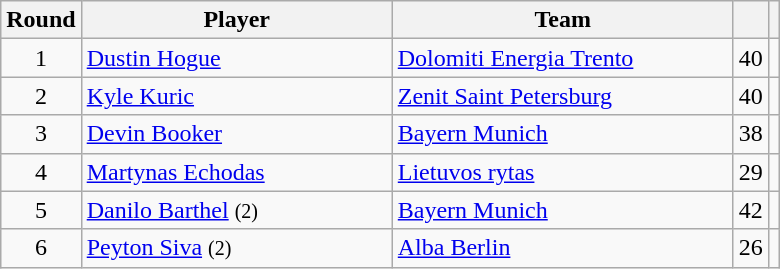<table class="wikitable sortable" style="text-align: center;">
<tr>
<th>Round</th>
<th style="width:200px;">Player</th>
<th style="width:220px;">Team</th>
<th><a href='#'></a></th>
<th></th>
</tr>
<tr>
<td>1</td>
<td align="left"> <a href='#'>Dustin Hogue</a></td>
<td align="left"> <a href='#'>Dolomiti Energia Trento</a></td>
<td>40</td>
<td></td>
</tr>
<tr>
<td>2</td>
<td align="left"> <a href='#'>Kyle Kuric</a></td>
<td align="left"> <a href='#'>Zenit Saint Petersburg</a></td>
<td>40</td>
<td></td>
</tr>
<tr>
<td>3</td>
<td align="left"> <a href='#'>Devin Booker</a></td>
<td align="left"> <a href='#'>Bayern Munich</a></td>
<td>38</td>
<td></td>
</tr>
<tr>
<td>4</td>
<td align="left"> <a href='#'>Martynas Echodas</a></td>
<td align="left"> <a href='#'>Lietuvos rytas</a></td>
<td>29</td>
<td></td>
</tr>
<tr>
<td>5</td>
<td align="left"> <a href='#'>Danilo Barthel</a> <small>(2)</small></td>
<td align="left"> <a href='#'>Bayern Munich</a></td>
<td>42</td>
<td></td>
</tr>
<tr>
<td>6</td>
<td align="left"> <a href='#'>Peyton Siva</a> <small>(2)</small></td>
<td align="left"> <a href='#'>Alba Berlin</a></td>
<td>26</td>
<td></td>
</tr>
</table>
